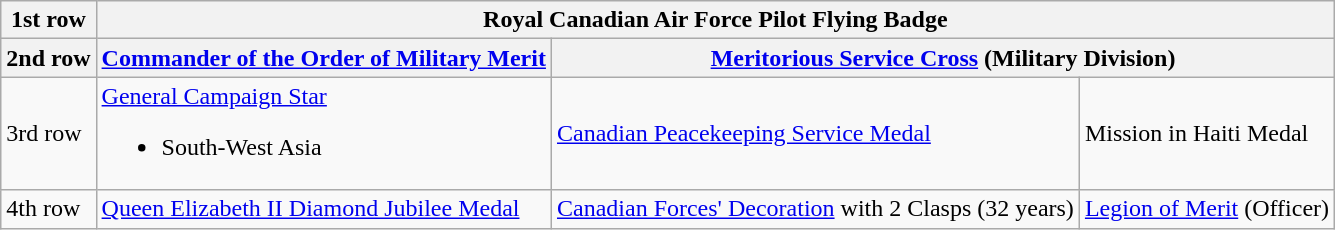<table class="wikitable">
<tr>
<th>1st row</th>
<th colspan="3">Royal Canadian Air Force Pilot Flying Badge</th>
</tr>
<tr>
<th>2nd row</th>
<th><a href='#'>Commander of the Order of Military Merit</a></th>
<th colspan="2"><a href='#'>Meritorious Service Cross</a> (Military Division)</th>
</tr>
<tr>
<td>3rd row</td>
<td><a href='#'>General Campaign Star</a><br><ul><li>South-West Asia</li></ul></td>
<td><a href='#'>Canadian Peacekeeping Service Medal</a></td>
<td>Mission in Haiti Medal</td>
</tr>
<tr>
<td>4th row</td>
<td><a href='#'>Queen Elizabeth II Diamond Jubilee Medal</a></td>
<td><a href='#'>Canadian Forces' Decoration</a> with 2 Clasps (32 years)</td>
<td><a href='#'>Legion of Merit</a> (Officer)</td>
</tr>
</table>
